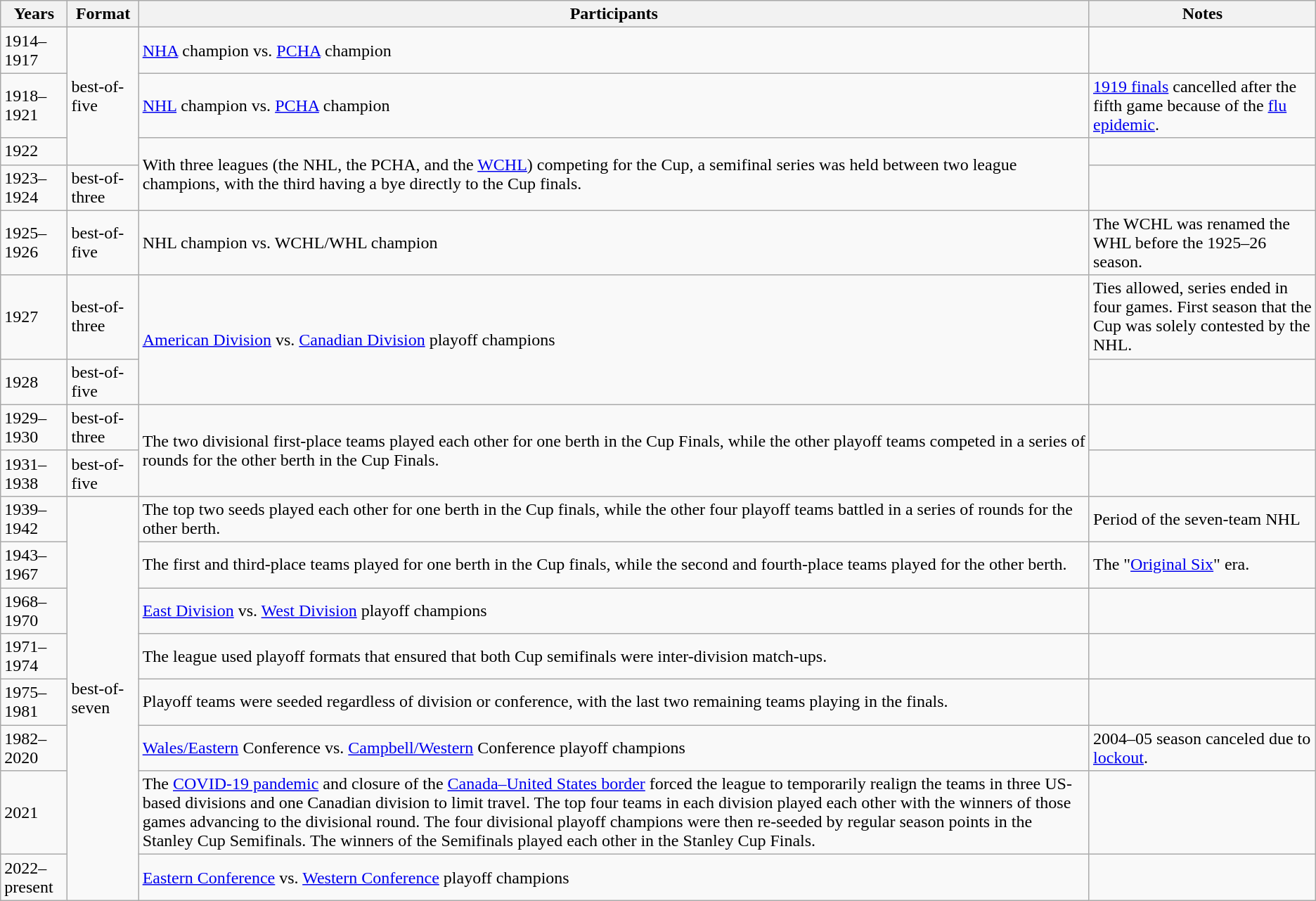<table class="wikitable">
<tr>
<th>Years</th>
<th>Format</th>
<th>Participants</th>
<th>Notes</th>
</tr>
<tr>
<td>1914–1917</td>
<td rowspan="3">best-of-five</td>
<td><a href='#'>NHA</a> champion vs. <a href='#'>PCHA</a> champion</td>
<td></td>
</tr>
<tr>
<td>1918–1921</td>
<td><a href='#'>NHL</a> champion vs. <a href='#'>PCHA</a> champion</td>
<td><a href='#'>1919 finals</a> cancelled after the fifth game because of the <a href='#'>flu epidemic</a>.</td>
</tr>
<tr>
<td>1922</td>
<td rowspan="2">With three leagues (the NHL, the PCHA, and the <a href='#'>WCHL</a>) competing for the Cup, a semifinal series was held between two league champions, with the third having a bye directly to the Cup finals.</td>
<td></td>
</tr>
<tr>
<td>1923–1924</td>
<td>best-of-three</td>
<td></td>
</tr>
<tr>
<td>1925–1926</td>
<td>best-of-five</td>
<td>NHL champion vs. WCHL/WHL champion</td>
<td>The WCHL was renamed the WHL before the 1925–26 season.</td>
</tr>
<tr>
<td>1927</td>
<td>best-of-three</td>
<td rowspan="2"><a href='#'>American Division</a> vs. <a href='#'>Canadian Division</a> playoff champions</td>
<td>Ties allowed, series ended in four games. First season that the Cup was solely contested by the NHL.</td>
</tr>
<tr>
<td>1928</td>
<td>best-of-five</td>
<td></td>
</tr>
<tr>
<td>1929–1930</td>
<td>best-of-three</td>
<td rowspan="2">The two divisional first-place teams played each other for one berth in the Cup Finals, while the other playoff teams competed in a series of rounds for the other berth in the Cup Finals.</td>
<td></td>
</tr>
<tr>
<td>1931–1938</td>
<td>best-of-five</td>
<td></td>
</tr>
<tr>
<td>1939–1942</td>
<td rowspan="8">best-of-seven</td>
<td>The top two seeds played each other for one berth in the Cup finals, while the other four playoff teams battled in a series of rounds for the other berth.</td>
<td>Period of the seven-team NHL</td>
</tr>
<tr>
<td>1943–1967</td>
<td>The first and third-place teams played for one berth in the Cup finals, while the second and fourth-place teams played for the other berth.</td>
<td>The "<a href='#'>Original Six</a>" era.</td>
</tr>
<tr>
<td>1968–1970</td>
<td><a href='#'>East Division</a> vs. <a href='#'>West Division</a> playoff champions</td>
<td></td>
</tr>
<tr>
<td>1971–1974</td>
<td>The league used playoff formats that ensured that both Cup semifinals were inter-division match-ups.</td>
<td></td>
</tr>
<tr>
<td>1975–1981</td>
<td>Playoff teams were seeded regardless of division or conference, with the last two remaining teams playing in the finals.</td>
<td></td>
</tr>
<tr>
<td>1982–2020</td>
<td><a href='#'>Wales/Eastern</a> Conference vs. <a href='#'>Campbell/Western</a> Conference playoff champions</td>
<td>2004–05 season canceled due to <a href='#'>lockout</a>.</td>
</tr>
<tr>
<td>2021</td>
<td>The <a href='#'>COVID-19 pandemic</a> and closure of the <a href='#'>Canada–United States border</a> forced the league to temporarily realign the teams in three US-based divisions and one Canadian division to limit travel. The top four teams in each division played each other with the winners of those games advancing to the divisional round. The four divisional playoff champions were then re-seeded by regular season points in the Stanley Cup Semifinals. The winners of the Semifinals played each other in the Stanley Cup Finals.</td>
<td></td>
</tr>
<tr>
<td>2022–present</td>
<td><a href='#'>Eastern Conference</a> vs. <a href='#'>Western Conference</a> playoff champions</td>
<td></td>
</tr>
</table>
